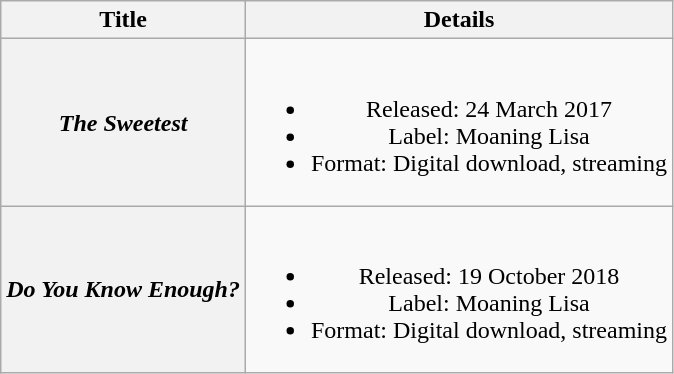<table class="wikitable plainrowheaders" style="text-align:center;">
<tr>
<th>Title</th>
<th>Details</th>
</tr>
<tr>
<th scope="row"><em>The Sweetest</em></th>
<td><br><ul><li>Released: 24 March 2017</li><li>Label: Moaning Lisa</li><li>Format: Digital download, streaming</li></ul></td>
</tr>
<tr>
<th scope="row"><em>Do You Know Enough?</em></th>
<td><br><ul><li>Released: 19 October 2018</li><li>Label: Moaning Lisa</li><li>Format: Digital download, streaming</li></ul></td>
</tr>
</table>
